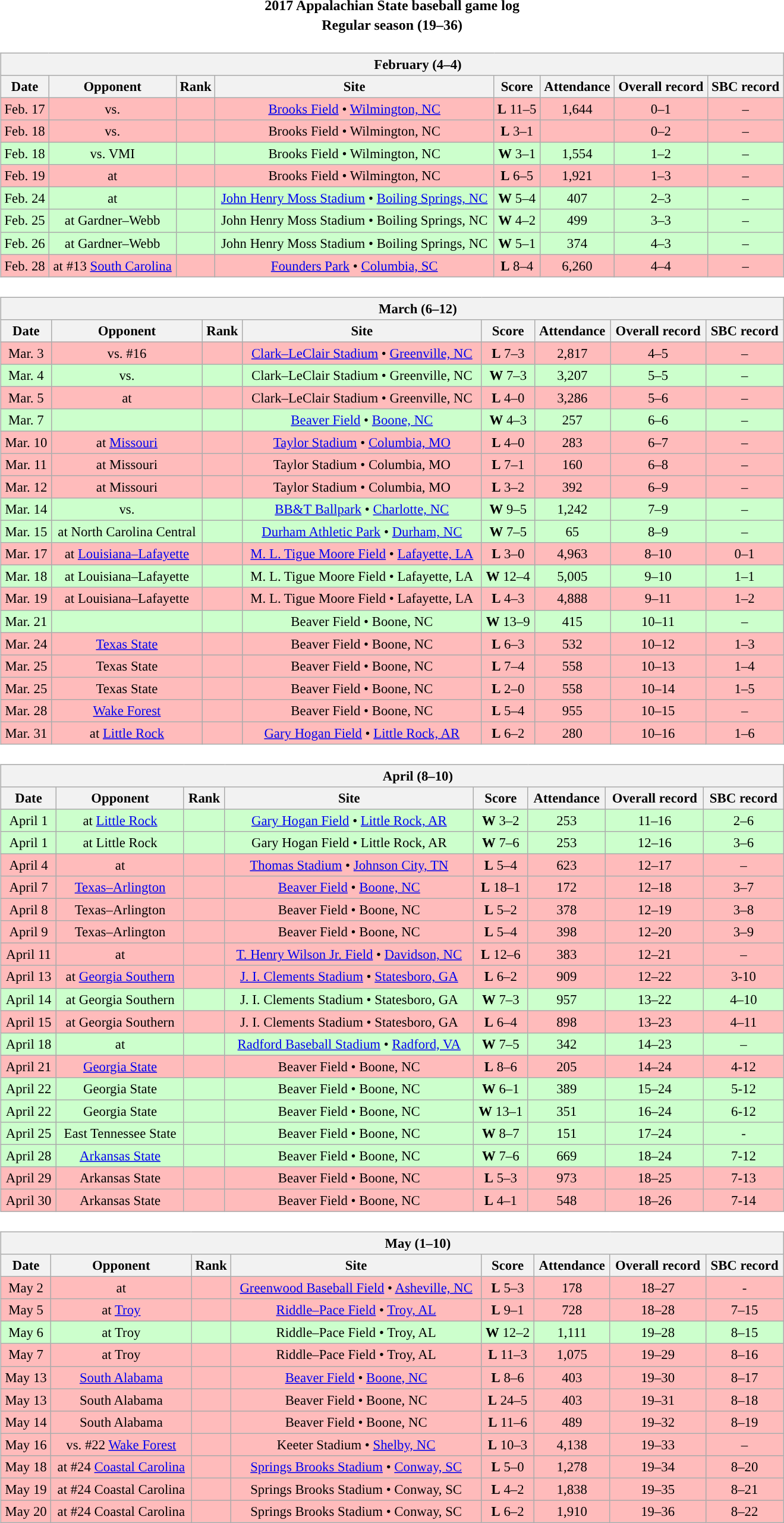<table class="toccolours" width=70% style="both; text-align:center;">
<tr>
<th colspan=2>2017 Appalachian State baseball game log</th>
</tr>
<tr>
<th colspan=2>Regular season (19–36)</th>
</tr>
<tr valign="top">
<td><br><table class="wikitable collapsible collapsed" style="margin:auto; width:100%; text-align:left; font-size:95%">
<tr>
<th colspan=12 style="padding-left:4em;">February (4–4)</th>
</tr>
<tr>
<th>Date</th>
<th>Opponent</th>
<th>Rank</th>
<th>Site</th>
<th>Score</th>
<th>Attendance</th>
<th>Overall record</th>
<th>SBC record</th>
</tr>
<tr align="center" bgcolor="ffbbbb">
<td>Feb. 17</td>
<td>vs. </td>
<td></td>
<td><a href='#'>Brooks Field</a> • <a href='#'>Wilmington, NC</a></td>
<td><strong>L</strong> 11–5</td>
<td>1,644</td>
<td>0–1</td>
<td>–</td>
</tr>
<tr align="center" bgcolor="ffbbbb">
<td>Feb. 18</td>
<td>vs. </td>
<td></td>
<td>Brooks Field • Wilmington, NC</td>
<td><strong>L</strong> 3–1</td>
<td></td>
<td>0–2</td>
<td>–</td>
</tr>
<tr align="center" bgcolor="ccffcc">
<td>Feb. 18</td>
<td>vs. VMI</td>
<td></td>
<td>Brooks Field • Wilmington, NC</td>
<td><strong>W</strong> 3–1</td>
<td>1,554</td>
<td>1–2</td>
<td>–</td>
</tr>
<tr align="center" bgcolor="ffbbbb">
<td>Feb. 19</td>
<td>at </td>
<td></td>
<td>Brooks Field • Wilmington, NC</td>
<td><strong>L</strong> 6–5</td>
<td>1,921</td>
<td>1–3</td>
<td>–</td>
</tr>
<tr align="center" bgcolor="ccffcc">
<td>Feb. 24</td>
<td>at </td>
<td></td>
<td><a href='#'>John Henry Moss Stadium</a> • <a href='#'>Boiling Springs, NC</a></td>
<td><strong>W</strong> 5–4</td>
<td>407</td>
<td>2–3</td>
<td>–</td>
</tr>
<tr align="center" bgcolor="ccffcc">
<td>Feb. 25</td>
<td>at Gardner–Webb</td>
<td></td>
<td>John Henry Moss Stadium • Boiling Springs, NC</td>
<td><strong>W</strong> 4–2</td>
<td>499</td>
<td>3–3</td>
<td>–</td>
</tr>
<tr align="center" bgcolor="ccffcc">
<td>Feb. 26</td>
<td>at Gardner–Webb</td>
<td></td>
<td>John Henry Moss Stadium • Boiling Springs, NC</td>
<td><strong>W</strong> 5–1</td>
<td>374</td>
<td>4–3</td>
<td>–</td>
</tr>
<tr align="center" bgcolor="ffbbbb">
<td>Feb. 28</td>
<td>at #13 <a href='#'>South Carolina</a></td>
<td></td>
<td><a href='#'>Founders Park</a> • <a href='#'>Columbia, SC</a></td>
<td><strong>L</strong> 8–4</td>
<td>6,260</td>
<td>4–4</td>
<td>–</td>
</tr>
</table>
</td>
</tr>
<tr>
<td><br><table class="wikitable collapsible collapsed" style="margin:auto; width:100%; text-align:center; font-size:95%">
<tr>
<th colspan=12 style="padding-left:4em;">March (6–12)</th>
</tr>
<tr>
<th>Date</th>
<th>Opponent</th>
<th>Rank</th>
<th>Site</th>
<th>Score</th>
<th>Attendance</th>
<th>Overall record</th>
<th>SBC record</th>
</tr>
<tr align="center" bgcolor="ffbbbb">
<td>Mar. 3</td>
<td>vs. #16 </td>
<td></td>
<td><a href='#'>Clark–LeClair Stadium</a> • <a href='#'>Greenville, NC</a></td>
<td><strong>L</strong> 7–3</td>
<td>2,817</td>
<td>4–5</td>
<td>–</td>
</tr>
<tr align="center" bgcolor="ccffcc">
<td>Mar. 4</td>
<td>vs. </td>
<td></td>
<td>Clark–LeClair Stadium • Greenville, NC</td>
<td><strong>W</strong> 7–3</td>
<td>3,207</td>
<td>5–5</td>
<td>–</td>
</tr>
<tr align="center" bgcolor="ffbbbb">
<td>Mar. 5</td>
<td>at </td>
<td></td>
<td>Clark–LeClair Stadium • Greenville, NC</td>
<td><strong>L</strong> 4–0</td>
<td>3,286</td>
<td>5–6</td>
<td>–</td>
</tr>
<tr align="center" bgcolor="ccffcc">
<td>Mar. 7</td>
<td></td>
<td></td>
<td><a href='#'>Beaver Field</a> • <a href='#'>Boone, NC</a></td>
<td><strong>W</strong> 4–3</td>
<td>257</td>
<td>6–6</td>
<td>–</td>
</tr>
<tr align="center" bgcolor="ffbbbb">
<td>Mar. 10</td>
<td>at <a href='#'>Missouri</a></td>
<td></td>
<td><a href='#'>Taylor Stadium</a> • <a href='#'>Columbia, MO</a></td>
<td><strong>L</strong> 4–0</td>
<td>283</td>
<td>6–7</td>
<td>–</td>
</tr>
<tr align="center" bgcolor="ffbbbb">
<td>Mar. 11</td>
<td>at Missouri</td>
<td></td>
<td>Taylor Stadium • Columbia, MO</td>
<td><strong>L</strong> 7–1</td>
<td>160</td>
<td>6–8</td>
<td>–</td>
</tr>
<tr align="center" bgcolor="ffbbbb">
<td>Mar. 12</td>
<td>at Missouri</td>
<td></td>
<td>Taylor Stadium • Columbia, MO</td>
<td><strong>L</strong> 3–2</td>
<td>392</td>
<td>6–9</td>
<td>–</td>
</tr>
<tr align="center" bgcolor="ccffcc">
<td>Mar. 14</td>
<td>vs. </td>
<td></td>
<td><a href='#'>BB&T Ballpark</a> • <a href='#'>Charlotte, NC</a></td>
<td><strong>W</strong> 9–5</td>
<td>1,242</td>
<td>7–9</td>
<td>–</td>
</tr>
<tr align="center" bgcolor="ccffcc">
<td>Mar. 15</td>
<td>at North Carolina Central</td>
<td></td>
<td><a href='#'>Durham Athletic Park</a> • <a href='#'>Durham, NC</a></td>
<td><strong>W</strong> 7–5</td>
<td>65</td>
<td>8–9</td>
<td>–</td>
</tr>
<tr align="center" bgcolor="ffbbbb">
<td>Mar. 17</td>
<td>at <a href='#'>Louisiana–Lafayette</a></td>
<td></td>
<td><a href='#'>M. L. Tigue Moore Field</a> • <a href='#'>Lafayette, LA</a></td>
<td><strong>L</strong> 3–0</td>
<td>4,963</td>
<td>8–10</td>
<td>0–1</td>
</tr>
<tr align="center" bgcolor="ccffcc">
<td>Mar. 18</td>
<td>at Louisiana–Lafayette</td>
<td></td>
<td>M. L. Tigue Moore Field • Lafayette, LA</td>
<td><strong>W</strong> 12–4</td>
<td>5,005</td>
<td>9–10</td>
<td>1–1</td>
</tr>
<tr align="center" bgcolor="ffbbbb">
<td>Mar. 19</td>
<td>at Louisiana–Lafayette</td>
<td></td>
<td>M. L. Tigue Moore Field • Lafayette, LA</td>
<td><strong>L</strong> 4–3</td>
<td>4,888</td>
<td>9–11</td>
<td>1–2</td>
</tr>
<tr align="center" bgcolor="ccffcc">
<td>Mar. 21</td>
<td></td>
<td></td>
<td>Beaver Field • Boone, NC</td>
<td><strong>W</strong> 13–9</td>
<td>415</td>
<td>10–11</td>
<td>–</td>
</tr>
<tr align="center" bgcolor="ffbbbb">
<td>Mar. 24</td>
<td><a href='#'>Texas State</a></td>
<td></td>
<td>Beaver Field • Boone, NC</td>
<td><strong>L</strong> 6–3</td>
<td>532</td>
<td>10–12</td>
<td>1–3</td>
</tr>
<tr align="center" bgcolor="ffbbbb">
<td>Mar. 25</td>
<td>Texas State</td>
<td></td>
<td>Beaver Field • Boone, NC</td>
<td><strong>L</strong> 7–4</td>
<td>558</td>
<td>10–13</td>
<td>1–4</td>
</tr>
<tr align="center" bgcolor="ffbbbb">
<td>Mar. 25</td>
<td>Texas State</td>
<td></td>
<td>Beaver Field • Boone, NC</td>
<td><strong>L</strong> 2–0</td>
<td>558</td>
<td>10–14</td>
<td>1–5</td>
</tr>
<tr align="center" bgcolor="ffbbbb">
<td>Mar. 28</td>
<td><a href='#'>Wake Forest</a></td>
<td></td>
<td>Beaver Field • Boone, NC</td>
<td><strong>L</strong> 5–4</td>
<td>955</td>
<td>10–15</td>
<td>–</td>
</tr>
<tr align="center" bgcolor="ffbbbb">
<td>Mar. 31</td>
<td>at <a href='#'>Little Rock</a></td>
<td></td>
<td><a href='#'>Gary Hogan Field</a> • <a href='#'>Little Rock, AR</a></td>
<td><strong>L</strong> 6–2</td>
<td>280</td>
<td>10–16</td>
<td>1–6</td>
</tr>
</table>
</td>
</tr>
<tr>
<td><br><table class="wikitable collapsible collapsed" style="margin:auto; width:100%; text-align:center; font-size:95%">
<tr>
<th colspan=12 style="padding-left:4em;">April (8–10)</th>
</tr>
<tr>
<th>Date</th>
<th>Opponent</th>
<th>Rank</th>
<th>Site</th>
<th>Score</th>
<th>Attendance</th>
<th>Overall record</th>
<th>SBC record</th>
</tr>
<tr align="center" bgcolor="ccffcc">
<td>April 1</td>
<td>at <a href='#'>Little Rock</a></td>
<td></td>
<td><a href='#'>Gary Hogan Field</a> • <a href='#'>Little Rock, AR</a></td>
<td><strong>W</strong> 3–2</td>
<td>253</td>
<td>11–16</td>
<td>2–6</td>
</tr>
<tr align="center" bgcolor="ccffcc">
<td>April 1</td>
<td>at Little Rock</td>
<td></td>
<td>Gary Hogan Field • Little Rock, AR</td>
<td><strong>W</strong> 7–6</td>
<td>253</td>
<td>12–16</td>
<td>3–6</td>
</tr>
<tr align="center" bgcolor="ffbbbb">
<td>April 4</td>
<td>at </td>
<td></td>
<td><a href='#'>Thomas Stadium</a> • <a href='#'>Johnson City, TN</a></td>
<td><strong>L</strong> 5–4</td>
<td>623</td>
<td>12–17</td>
<td>–</td>
</tr>
<tr align="center" bgcolor="ffbbbb">
<td>April 7</td>
<td><a href='#'>Texas–Arlington</a></td>
<td></td>
<td><a href='#'>Beaver Field</a> • <a href='#'>Boone, NC</a></td>
<td><strong>L</strong> 18–1</td>
<td>172</td>
<td>12–18</td>
<td>3–7</td>
</tr>
<tr align="center" bgcolor="ffbbbb">
<td>April 8</td>
<td>Texas–Arlington</td>
<td></td>
<td>Beaver Field • Boone, NC</td>
<td><strong>L</strong> 5–2</td>
<td>378</td>
<td>12–19</td>
<td>3–8</td>
</tr>
<tr align="center" bgcolor="ffbbbb">
<td>April 9</td>
<td>Texas–Arlington</td>
<td></td>
<td>Beaver Field • Boone, NC</td>
<td><strong>L</strong> 5–4</td>
<td>398</td>
<td>12–20</td>
<td>3–9</td>
</tr>
<tr align="center" bgcolor="ffbbbb">
<td>April 11</td>
<td>at </td>
<td></td>
<td><a href='#'>T. Henry Wilson Jr. Field</a> • <a href='#'>Davidson, NC</a></td>
<td><strong>L</strong> 12–6</td>
<td>383</td>
<td>12–21</td>
<td>–</td>
</tr>
<tr align="center" bgcolor="ffbbbb">
<td>April 13</td>
<td>at <a href='#'>Georgia Southern</a></td>
<td></td>
<td><a href='#'>J. I. Clements Stadium</a> • <a href='#'>Statesboro, GA</a></td>
<td><strong>L</strong> 6–2</td>
<td>909</td>
<td>12–22</td>
<td>3-10</td>
</tr>
<tr align="center" bgcolor="ccffcc">
<td>April 14</td>
<td>at Georgia Southern</td>
<td></td>
<td>J. I. Clements Stadium • Statesboro, GA</td>
<td><strong>W</strong> 7–3</td>
<td>957</td>
<td>13–22</td>
<td>4–10</td>
</tr>
<tr align="center" bgcolor="ffbbbb">
<td>April 15</td>
<td>at Georgia Southern</td>
<td></td>
<td>J. I. Clements Stadium • Statesboro, GA</td>
<td><strong>L</strong> 6–4</td>
<td>898</td>
<td>13–23</td>
<td>4–11</td>
</tr>
<tr align="center" bgcolor="ccffcc">
<td>April 18</td>
<td>at </td>
<td></td>
<td><a href='#'>Radford Baseball Stadium</a> • <a href='#'>Radford, VA</a></td>
<td><strong>W</strong> 7–5</td>
<td>342</td>
<td>14–23</td>
<td>–</td>
</tr>
<tr align="center" bgcolor="ffbbbb">
<td>April 21</td>
<td><a href='#'>Georgia State</a></td>
<td></td>
<td>Beaver Field • Boone, NC</td>
<td><strong>L</strong> 8–6</td>
<td>205</td>
<td>14–24</td>
<td>4-12</td>
</tr>
<tr align="center" bgcolor="ccffcc">
<td>April 22</td>
<td>Georgia State</td>
<td></td>
<td>Beaver Field • Boone, NC</td>
<td><strong>W</strong> 6–1</td>
<td>389</td>
<td>15–24</td>
<td>5-12</td>
</tr>
<tr align="center" bgcolor="ccffcc">
<td>April 22</td>
<td>Georgia State</td>
<td></td>
<td>Beaver Field • Boone, NC</td>
<td><strong>W</strong> 13–1</td>
<td>351</td>
<td>16–24</td>
<td>6-12</td>
</tr>
<tr align="center" bgcolor="ccffcc">
<td>April 25</td>
<td>East Tennessee State</td>
<td></td>
<td>Beaver Field • Boone, NC</td>
<td><strong>W</strong> 8–7</td>
<td>151</td>
<td>17–24</td>
<td>-</td>
</tr>
<tr align="center" bgcolor="ccffcc">
<td>April 28</td>
<td><a href='#'>Arkansas State</a></td>
<td></td>
<td>Beaver Field • Boone, NC</td>
<td><strong>W</strong> 7–6</td>
<td>669</td>
<td>18–24</td>
<td>7-12</td>
</tr>
<tr align="center" bgcolor="ffbbbb">
<td>April 29</td>
<td>Arkansas State</td>
<td></td>
<td>Beaver Field • Boone, NC</td>
<td><strong>L</strong> 5–3</td>
<td>973</td>
<td>18–25</td>
<td>7-13</td>
</tr>
<tr align="center" bgcolor="ffbbbb">
<td>April 30</td>
<td>Arkansas State</td>
<td></td>
<td>Beaver Field • Boone, NC</td>
<td><strong>L</strong> 4–1</td>
<td>548</td>
<td>18–26</td>
<td>7-14</td>
</tr>
</table>
</td>
</tr>
<tr>
<td><br><table class="wikitable collapsed" style="margin:auto; width:100%; text-align:center; font-size:95%">
<tr>
<th colspan=12 style="padding-left:4em;">May (1–10)</th>
</tr>
<tr>
<th>Date</th>
<th>Opponent</th>
<th>Rank</th>
<th>Site</th>
<th>Score</th>
<th>Attendance</th>
<th>Overall record</th>
<th>SBC record</th>
</tr>
<tr align="center" bgcolor="ffbbbb">
<td>May 2</td>
<td>at </td>
<td></td>
<td><a href='#'>Greenwood Baseball Field</a> • <a href='#'>Asheville, NC</a></td>
<td><strong>L</strong> 5–3</td>
<td>178</td>
<td>18–27</td>
<td>-</td>
</tr>
<tr align="center" bgcolor="ffbbbb">
<td>May 5</td>
<td>at <a href='#'>Troy</a></td>
<td></td>
<td><a href='#'>Riddle–Pace Field</a> • <a href='#'>Troy, AL</a></td>
<td><strong>L</strong> 9–1</td>
<td>728</td>
<td>18–28</td>
<td>7–15</td>
</tr>
<tr align="center" bgcolor="ccffcc">
<td>May 6</td>
<td>at Troy</td>
<td></td>
<td>Riddle–Pace Field • Troy, AL</td>
<td><strong>W</strong> 12–2</td>
<td>1,111</td>
<td>19–28</td>
<td>8–15</td>
</tr>
<tr align="center" bgcolor="ffbbbb">
<td>May 7</td>
<td>at Troy</td>
<td></td>
<td>Riddle–Pace Field • Troy, AL</td>
<td><strong>L</strong> 11–3</td>
<td>1,075</td>
<td>19–29</td>
<td>8–16</td>
</tr>
<tr align="center" bgcolor="ffbbbb">
<td>May 13</td>
<td><a href='#'>South Alabama</a></td>
<td></td>
<td><a href='#'>Beaver Field</a> • <a href='#'>Boone, NC</a></td>
<td><strong>L</strong> 8–6</td>
<td>403</td>
<td>19–30</td>
<td>8–17</td>
</tr>
<tr align="center" bgcolor="ffbbbb">
<td>May 13</td>
<td>South Alabama</td>
<td></td>
<td>Beaver Field • Boone, NC</td>
<td><strong>L</strong> 24–5</td>
<td>403</td>
<td>19–31</td>
<td>8–18</td>
</tr>
<tr align="center" bgcolor="ffbbbb">
<td>May 14</td>
<td>South Alabama</td>
<td></td>
<td>Beaver Field • Boone, NC</td>
<td><strong>L</strong> 11–6</td>
<td>489</td>
<td>19–32</td>
<td>8–19</td>
</tr>
<tr align="center" bgcolor="ffbbbb">
<td>May 16</td>
<td>vs. #22 <a href='#'>Wake Forest</a></td>
<td></td>
<td>Keeter Stadium • <a href='#'>Shelby, NC</a></td>
<td><strong>L</strong> 10–3</td>
<td>4,138</td>
<td>19–33</td>
<td>–</td>
</tr>
<tr align="center" bgcolor="ffbbbb">
<td>May 18</td>
<td>at #24 <a href='#'>Coastal Carolina</a></td>
<td></td>
<td><a href='#'>Springs Brooks Stadium</a> • <a href='#'>Conway, SC</a></td>
<td><strong>L</strong> 5–0</td>
<td>1,278</td>
<td>19–34</td>
<td>8–20</td>
</tr>
<tr align="center" bgcolor="ffbbbb">
<td>May 19</td>
<td>at #24 Coastal Carolina</td>
<td></td>
<td>Springs Brooks Stadium • Conway, SC</td>
<td><strong>L</strong> 4–2</td>
<td>1,838</td>
<td>19–35</td>
<td>8–21</td>
</tr>
<tr align="center" bgcolor="ffbbbb">
<td>May 20</td>
<td>at #24 Coastal Carolina</td>
<td></td>
<td>Springs Brooks Stadium • Conway, SC</td>
<td><strong>L</strong> 6–2</td>
<td>1,910</td>
<td>19–36</td>
<td>8–22</td>
</tr>
</table>
</td>
</tr>
</table>
